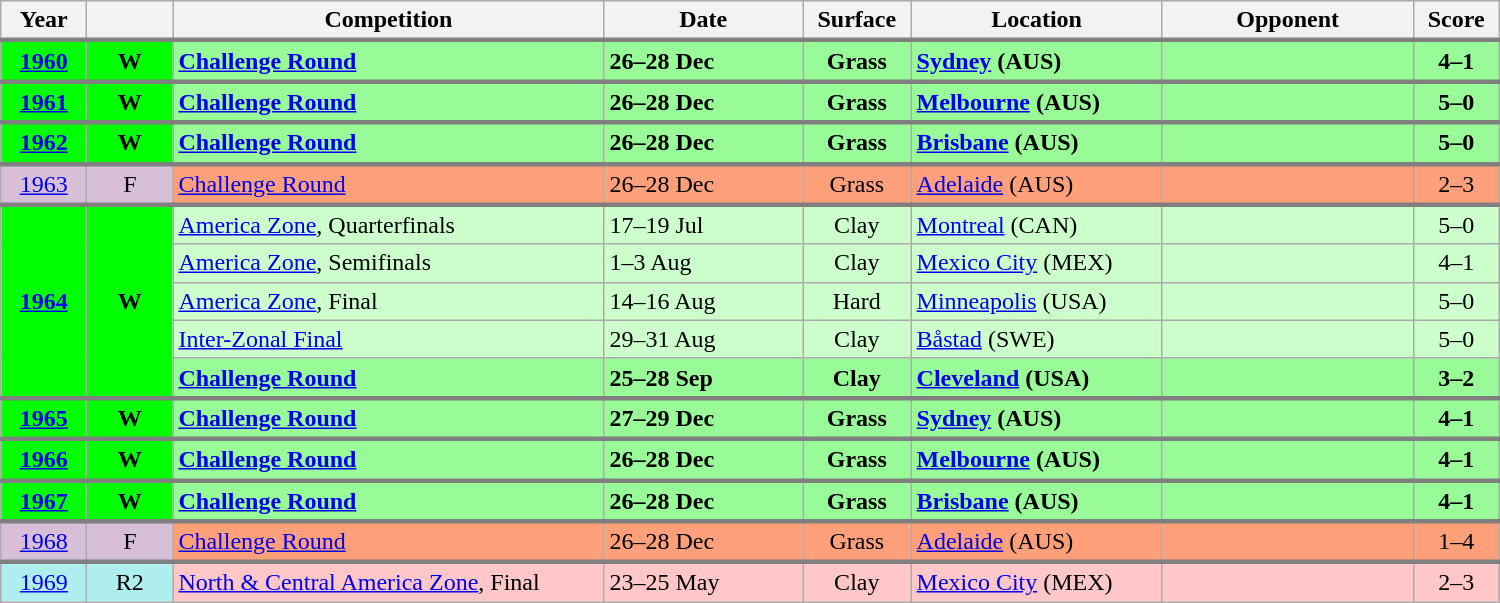<table class="wikitable">
<tr>
<th width="50">Year</th>
<th width="50"></th>
<th width="280">Competition</th>
<th width="125">Date</th>
<th width="65">Surface</th>
<th width="160">Location</th>
<th width="160">Opponent</th>
<th width="50">Score</th>
</tr>
<tr style="border-top:3px solid gray; background-color:#98fb98; font-weight:bold">
<td align="center" rowspan="1" bgcolor="#00ff00"><strong><a href='#'>1960</a></strong></td>
<td align="center" rowspan="1" bgcolor="#00ff00"><strong>W</strong></td>
<td><strong><a href='#'>Challenge Round</a></strong></td>
<td>26–28 Dec</td>
<td align="center">Grass</td>
<td><a href='#'>Sydney</a> (AUS)</td>
<td></td>
<td align="center">4–1</td>
</tr>
<tr style="border-top:3px solid gray; background-color:#98fb98; font-weight:bold">
<td align="center" rowspan="1" bgcolor="#00ff00"><strong><a href='#'>1961</a></strong></td>
<td align="center" rowspan="1" bgcolor="#00ff00"><strong>W</strong></td>
<td><strong><a href='#'>Challenge Round</a></strong></td>
<td>26–28 Dec</td>
<td align="center">Grass</td>
<td><a href='#'>Melbourne</a> (AUS)</td>
<td></td>
<td align="center">5–0</td>
</tr>
<tr style="border-top:3px solid gray; background-color:#98fb98; font-weight:bold">
<td align="center" rowspan="1" bgcolor="#00ff00"><strong><a href='#'>1962</a></strong></td>
<td align="center" rowspan="1" bgcolor="#00ff00"><strong>W</strong></td>
<td><strong><a href='#'>Challenge Round</a></strong></td>
<td>26–28 Dec</td>
<td align="center">Grass</td>
<td><a href='#'>Brisbane</a> (AUS)</td>
<td bgcolor=98fb98></td>
<td align="center">5–0</td>
</tr>
<tr style="border-top:3px solid gray; background-color:#ffa07a">
<td align="center" rowspan="1" bgcolor="#D8BFD8"><a href='#'>1963</a></td>
<td align="center" rowspan="1" bgcolor="#D8BFD8">F</td>
<td><a href='#'>Challenge Round</a></td>
<td>26–28 Dec</td>
<td align="center">Grass</td>
<td><a href='#'>Adelaide</a> (AUS)</td>
<td></td>
<td align="center">2–3</td>
</tr>
<tr style="border-top:3px solid gray; background-color:#ccffcc">
<td align="center" rowspan="5" bgcolor="#00FF00"><strong><a href='#'>1964</a></strong></td>
<td align="center" rowspan="5" bgcolor="#00FF00"><strong>W</strong></td>
<td><a href='#'>America Zone</a>, Quarterfinals</td>
<td>17–19 Jul</td>
<td align="center">Clay</td>
<td><a href='#'>Montreal</a> (CAN)</td>
<td></td>
<td align="center">5–0</td>
</tr>
<tr style="background-color:#ccffcc">
<td><a href='#'>America Zone</a>, Semifinals</td>
<td>1–3 Aug</td>
<td align="center">Clay</td>
<td><a href='#'>Mexico City</a> (MEX)</td>
<td></td>
<td align="center">4–1</td>
</tr>
<tr style="background-color:#ccffcc">
<td><a href='#'>America Zone</a>, Final</td>
<td>14–16 Aug</td>
<td align="center">Hard</td>
<td><a href='#'>Minneapolis</a> (USA)</td>
<td></td>
<td align="center">5–0</td>
</tr>
<tr style="background-color:#ccffcc">
<td><a href='#'>Inter-Zonal Final</a></td>
<td>29–31 Aug</td>
<td align="center">Clay</td>
<td><a href='#'>Båstad</a> (SWE)</td>
<td></td>
<td align="center">5–0</td>
</tr>
<tr style="background-color:#98fb98; font-weight:bold">
<td><strong><a href='#'>Challenge Round</a></strong></td>
<td>25–28 Sep</td>
<td align="center">Clay</td>
<td><a href='#'>Cleveland</a> (USA)</td>
<td></td>
<td align="center">3–2</td>
</tr>
<tr style="border-top:3px solid gray; background-color:#98fb98; font-weight:bold">
<td align="center" rowspan="1" bgcolor="#00ff00"><strong><a href='#'>1965</a></strong></td>
<td align="center" rowspan="1" bgcolor="#00ff00"><strong>W</strong></td>
<td><strong><a href='#'>Challenge Round</a></strong></td>
<td>27–29 Dec</td>
<td align="center">Grass</td>
<td><a href='#'>Sydney</a> (AUS)</td>
<td></td>
<td align="center">4–1</td>
</tr>
<tr style="border-top:3px solid gray; background-color:#98fb98; font-weight:bold">
<td align="center" rowspan="1" bgcolor="#00ff00"><strong><a href='#'>1966</a></strong></td>
<td align="center" rowspan="1" bgcolor="#00ff00"><strong>W</strong></td>
<td><strong><a href='#'>Challenge Round</a></strong></td>
<td>26–28 Dec</td>
<td align="center">Grass</td>
<td><a href='#'>Melbourne</a> (AUS)</td>
<td></td>
<td align="center">4–1</td>
</tr>
<tr style="border-top:3px solid gray; background-color:#98fb98; font-weight:bold">
<td align="center" rowspan="1" bgcolor="#00ff00"><strong><a href='#'>1967</a></strong></td>
<td align="center" rowspan="1" bgcolor="#00ff00"><strong>W</strong></td>
<td><strong><a href='#'>Challenge Round</a></strong></td>
<td>26–28 Dec</td>
<td align="center">Grass</td>
<td><a href='#'>Brisbane</a> (AUS)</td>
<td></td>
<td align="center">4–1</td>
</tr>
<tr style="border-top:3px solid gray; background-color:#ffa07a">
<td align="center" rowspan="1" bgcolor="#D8BFD8"><a href='#'>1968</a></td>
<td align="center" rowspan="1" bgcolor="#D8BFD8">F</td>
<td><a href='#'>Challenge Round</a></td>
<td>26–28 Dec</td>
<td align="center">Grass</td>
<td><a href='#'>Adelaide</a> (AUS)</td>
<td></td>
<td align="center">1–4</td>
</tr>
<tr style="border-top:3px solid gray; background-color:#ffc7c7">
<td align="center" rowspan="1" bgcolor="#AFEEEE"><a href='#'>1969</a></td>
<td align="center" rowspan="1" bgcolor="#AFEEEE">R2</td>
<td><a href='#'>North & Central America Zone</a>, Final</td>
<td>23–25 May</td>
<td align="center">Clay</td>
<td><a href='#'>Mexico City</a> (MEX)</td>
<td></td>
<td align="center">2–3</td>
</tr>
</table>
